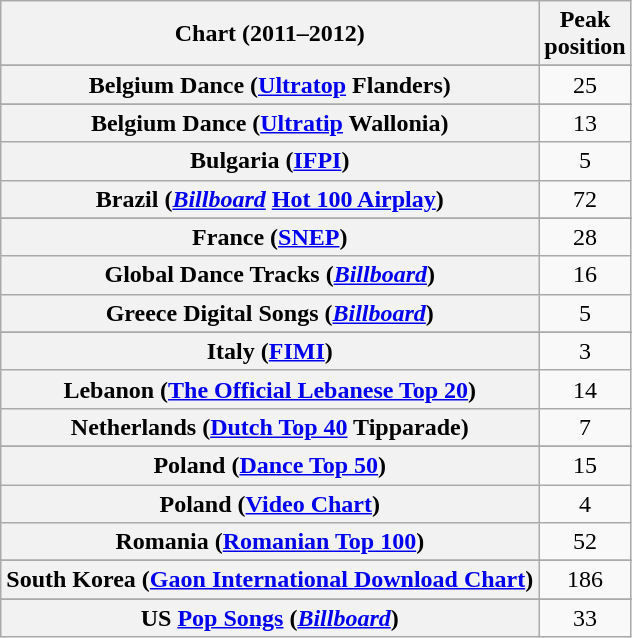<table class="wikitable sortable plainrowheaders" style="text-align:center;">
<tr>
<th>Chart (2011–2012)</th>
<th>Peak<br>position</th>
</tr>
<tr>
</tr>
<tr>
</tr>
<tr>
<th scope="row">Belgium Dance (<a href='#'>Ultratop</a> Flanders)</th>
<td style="text-align:center;">25</td>
</tr>
<tr>
</tr>
<tr>
<th scope="row">Belgium Dance (<a href='#'>Ultratip</a> Wallonia)</th>
<td style="text-align:center;">13</td>
</tr>
<tr>
<th scope="row">Bulgaria (<a href='#'>IFPI</a>)</th>
<td>5</td>
</tr>
<tr>
<th scope="row">Brazil (<em><a href='#'>Billboard</a></em> <a href='#'>Hot 100 Airplay</a>)</th>
<td style="text-align:center;">72</td>
</tr>
<tr>
</tr>
<tr>
</tr>
<tr>
</tr>
<tr>
<th scope="row">France (<a href='#'>SNEP</a>)</th>
<td style="text-align:center;">28</td>
</tr>
<tr>
<th scope="row">Global Dance Tracks (<em><a href='#'>Billboard</a></em>)</th>
<td style="text-align:center;">16</td>
</tr>
<tr>
<th scope="row">Greece Digital Songs (<em><a href='#'>Billboard</a></em>)</th>
<td>5</td>
</tr>
<tr>
</tr>
<tr>
<th scope="row">Italy (<a href='#'>FIMI</a>)</th>
<td style="text-align:center;">3</td>
</tr>
<tr>
<th scope="row">Lebanon (<a href='#'>The Official Lebanese Top 20</a>)</th>
<td style="text-align:center;">14</td>
</tr>
<tr>
<th scope="row">Netherlands (<a href='#'>Dutch Top 40</a> Tipparade)</th>
<td style="text-align:center;">7</td>
</tr>
<tr>
</tr>
<tr>
<th scope="row">Poland (<a href='#'>Dance Top 50</a>)</th>
<td style="text-align:center;">15</td>
</tr>
<tr>
<th scope="row">Poland (<a href='#'>Video Chart</a>)</th>
<td align=center>4</td>
</tr>
<tr>
<th scope="row">Romania (<a href='#'>Romanian Top 100</a>)</th>
<td align="center">52</td>
</tr>
<tr>
</tr>
<tr>
</tr>
<tr>
<th scope="row">South Korea (<a href='#'>Gaon International Download Chart</a>)</th>
<td style="text-align:center;">186</td>
</tr>
<tr>
</tr>
<tr>
</tr>
<tr>
</tr>
<tr>
</tr>
<tr>
</tr>
<tr>
</tr>
<tr>
</tr>
<tr>
</tr>
<tr>
</tr>
<tr>
<th scope="row">US <a href='#'>Pop Songs</a> (<em><a href='#'>Billboard</a></em>)</th>
<td style="text-align:center;">33</td>
</tr>
</table>
